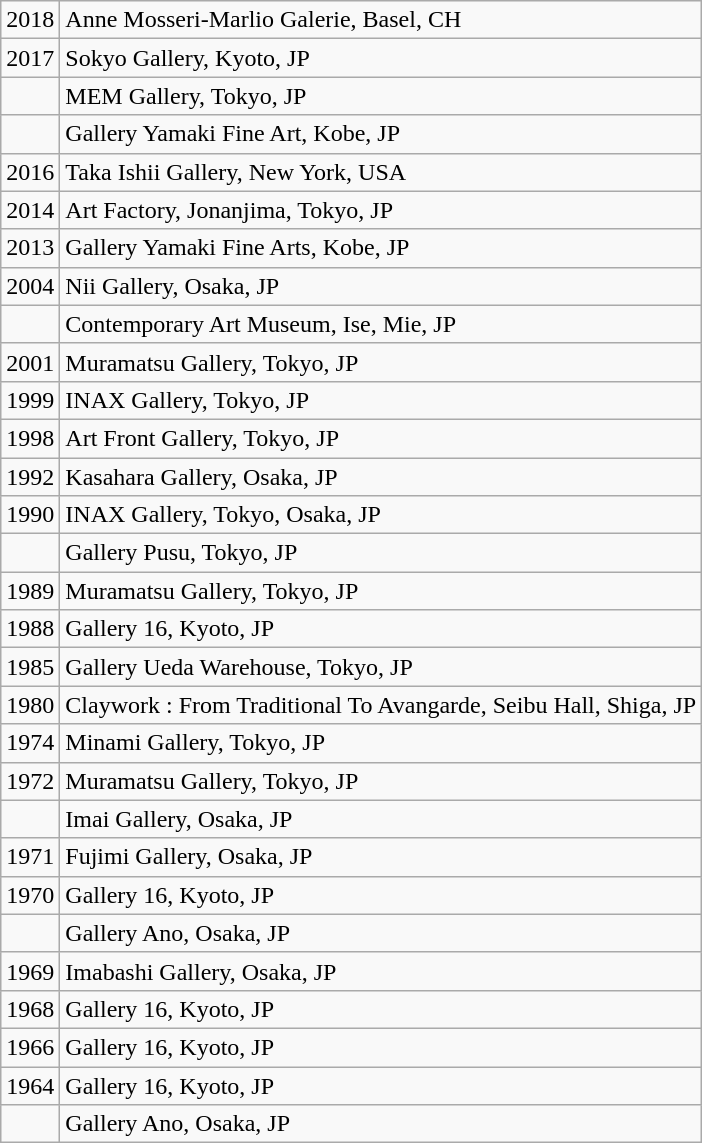<table class="wikitable">
<tr>
<td>2018</td>
<td>Anne Mosseri-Marlio  Galerie, Basel, CH</td>
</tr>
<tr>
<td>2017</td>
<td>Sokyo Gallery, Kyoto, JP</td>
</tr>
<tr>
<td></td>
<td>MEM Gallery, Tokyo, JP</td>
</tr>
<tr>
<td></td>
<td>Gallery Yamaki Fine Art,  Kobe, JP</td>
</tr>
<tr>
<td>2016</td>
<td>Taka Ishii Gallery, New  York, USA</td>
</tr>
<tr>
<td>2014</td>
<td>Art Factory, Jonanjima,  Tokyo, JP</td>
</tr>
<tr>
<td>2013</td>
<td>Gallery Yamaki Fine Arts,  Kobe, JP</td>
</tr>
<tr>
<td>2004</td>
<td>Nii Gallery, Osaka, JP</td>
</tr>
<tr>
<td></td>
<td>Contemporary Art Museum,  Ise, Mie, JP</td>
</tr>
<tr>
<td>2001</td>
<td>Muramatsu Gallery, Tokyo, JP</td>
</tr>
<tr>
<td>1999</td>
<td>INAX Gallery, Tokyo, JP</td>
</tr>
<tr>
<td>1998</td>
<td>Art Front Gallery, Tokyo, JP</td>
</tr>
<tr>
<td>1992</td>
<td>Kasahara Gallery, Osaka, JP</td>
</tr>
<tr>
<td>1990</td>
<td>INAX Gallery, Tokyo, Osaka, JP</td>
</tr>
<tr>
<td></td>
<td>Gallery Pusu, Tokyo, JP</td>
</tr>
<tr>
<td>1989</td>
<td>Muramatsu Gallery, Tokyo, JP</td>
</tr>
<tr>
<td>1988</td>
<td>Gallery 16, Kyoto, JP</td>
</tr>
<tr>
<td>1985</td>
<td>Gallery Ueda Warehouse, Tokyo, JP</td>
</tr>
<tr>
<td>1980</td>
<td>Claywork : From Traditional To Avangarde, Seibu Hall,  Shiga, JP</td>
</tr>
<tr>
<td>1974</td>
<td>Minami Gallery, Tokyo, JP</td>
</tr>
<tr>
<td>1972</td>
<td>Muramatsu Gallery, Tokyo, JP</td>
</tr>
<tr>
<td></td>
<td>Imai Gallery, Osaka, JP</td>
</tr>
<tr>
<td>1971</td>
<td>Fujimi Gallery, Osaka, JP</td>
</tr>
<tr>
<td>1970</td>
<td>Gallery 16, Kyoto, JP</td>
</tr>
<tr>
<td></td>
<td>Gallery Ano, Osaka, JP</td>
</tr>
<tr>
<td>1969</td>
<td>Imabashi Gallery, Osaka, JP</td>
</tr>
<tr>
<td>1968</td>
<td>Gallery 16, Kyoto, JP</td>
</tr>
<tr>
<td>1966</td>
<td>Gallery 16, Kyoto, JP</td>
</tr>
<tr>
<td>1964</td>
<td>Gallery 16, Kyoto, JP</td>
</tr>
<tr>
<td></td>
<td>Gallery Ano, Osaka, JP</td>
</tr>
</table>
